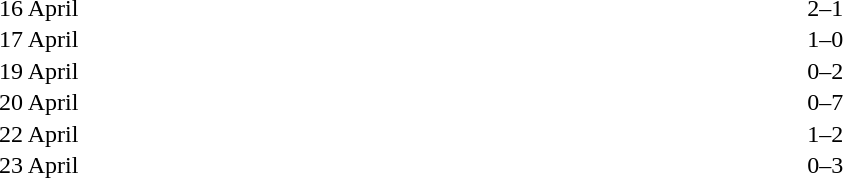<table cellspacing=1 width=70%>
<tr>
<th width=25%></th>
<th width=30%></th>
<th width=15%></th>
<th width=30%></th>
</tr>
<tr>
<td>16 April</td>
<td align=right></td>
<td align=center>2–1</td>
<td></td>
</tr>
<tr>
<td>17 April</td>
<td align=right></td>
<td align=center>1–0</td>
<td></td>
</tr>
<tr>
<td>19 April</td>
<td align=right></td>
<td align=center>0–2</td>
<td></td>
</tr>
<tr>
<td>20 April</td>
<td align=right></td>
<td align=center>0–7</td>
<td></td>
</tr>
<tr>
<td>22 April</td>
<td align=right></td>
<td align=center>1–2</td>
<td></td>
</tr>
<tr>
<td>23 April</td>
<td align=right></td>
<td align=center>0–3</td>
<td></td>
</tr>
</table>
